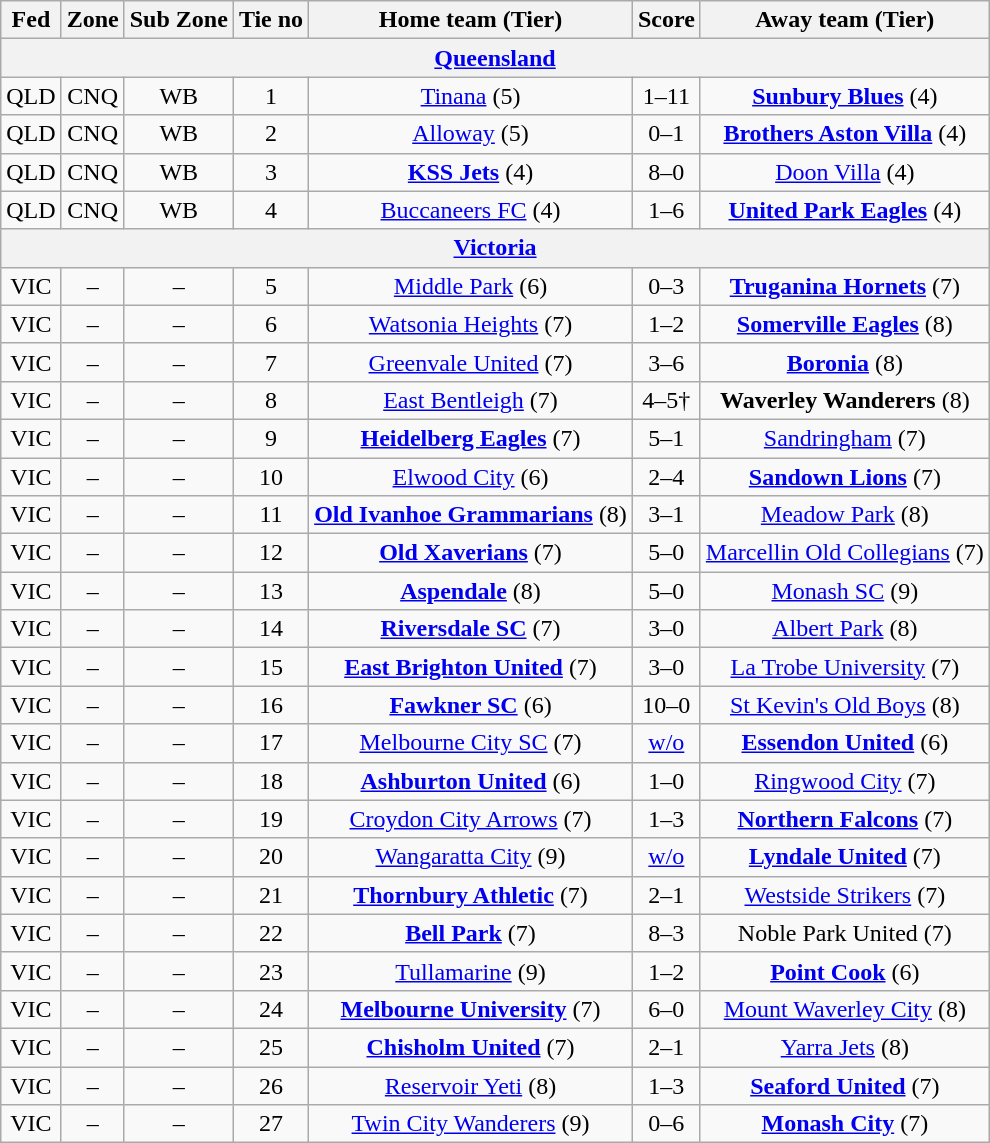<table class="wikitable" style="text-align:center">
<tr>
<th>Fed</th>
<th>Zone</th>
<th>Sub Zone</th>
<th>Tie no</th>
<th>Home team (Tier)</th>
<th>Score</th>
<th>Away team (Tier)</th>
</tr>
<tr>
<th colspan=7><a href='#'>Queensland</a></th>
</tr>
<tr>
<td>QLD</td>
<td>CNQ</td>
<td>WB</td>
<td>1</td>
<td><a href='#'>Tinana</a> (5)</td>
<td>1–11</td>
<td><strong><a href='#'>Sunbury Blues</a></strong> (4)</td>
</tr>
<tr>
<td>QLD</td>
<td>CNQ</td>
<td>WB</td>
<td>2</td>
<td><a href='#'>Alloway</a> (5)</td>
<td>0–1</td>
<td><strong><a href='#'>Brothers Aston Villa</a></strong> (4)</td>
</tr>
<tr>
<td>QLD</td>
<td>CNQ</td>
<td>WB</td>
<td>3</td>
<td><strong><a href='#'>KSS Jets</a></strong> (4)</td>
<td>8–0</td>
<td><a href='#'>Doon Villa</a> (4)</td>
</tr>
<tr>
<td>QLD</td>
<td>CNQ</td>
<td>WB</td>
<td>4</td>
<td><a href='#'>Buccaneers FC</a> (4)</td>
<td>1–6</td>
<td><strong><a href='#'>United Park Eagles</a></strong> (4)</td>
</tr>
<tr>
<th colspan=7><a href='#'>Victoria</a></th>
</tr>
<tr>
<td>VIC</td>
<td>–</td>
<td>–</td>
<td>5</td>
<td><a href='#'>Middle Park</a> (6)</td>
<td>0–3</td>
<td><strong><a href='#'>Truganina Hornets</a></strong> (7)</td>
</tr>
<tr>
<td>VIC</td>
<td>–</td>
<td>–</td>
<td>6</td>
<td><a href='#'>Watsonia Heights</a> (7)</td>
<td>1–2</td>
<td><strong><a href='#'>Somerville Eagles</a></strong> (8)</td>
</tr>
<tr>
<td>VIC</td>
<td>–</td>
<td>–</td>
<td>7</td>
<td><a href='#'>Greenvale United</a> (7)</td>
<td>3–6</td>
<td><strong><a href='#'>Boronia</a></strong> (8)</td>
</tr>
<tr>
<td>VIC</td>
<td>–</td>
<td>–</td>
<td>8</td>
<td><a href='#'>East Bentleigh</a> (7)</td>
<td>4–5†</td>
<td><strong>Waverley Wanderers</strong> (8)</td>
</tr>
<tr>
<td>VIC</td>
<td>–</td>
<td>–</td>
<td>9</td>
<td><strong><a href='#'>Heidelberg Eagles</a></strong> (7)</td>
<td>5–1</td>
<td><a href='#'>Sandringham</a> (7)</td>
</tr>
<tr>
<td>VIC</td>
<td>–</td>
<td>–</td>
<td>10</td>
<td><a href='#'>Elwood City</a> (6)</td>
<td>2–4</td>
<td><strong><a href='#'>Sandown Lions</a></strong> (7)</td>
</tr>
<tr>
<td>VIC</td>
<td>–</td>
<td>–</td>
<td>11</td>
<td><strong><a href='#'>Old Ivanhoe Grammarians</a></strong> (8)</td>
<td>3–1</td>
<td><a href='#'>Meadow Park</a> (8)</td>
</tr>
<tr>
<td>VIC</td>
<td>–</td>
<td>–</td>
<td>12</td>
<td><strong><a href='#'>Old Xaverians</a></strong> (7)</td>
<td>5–0</td>
<td><a href='#'>Marcellin Old Collegians</a> (7)</td>
</tr>
<tr>
<td>VIC</td>
<td>–</td>
<td>–</td>
<td>13</td>
<td><strong><a href='#'>Aspendale</a></strong> (8)</td>
<td>5–0</td>
<td><a href='#'>Monash SC</a> (9)</td>
</tr>
<tr>
<td>VIC</td>
<td>–</td>
<td>–</td>
<td>14</td>
<td><strong><a href='#'>Riversdale SC</a></strong> (7)</td>
<td>3–0</td>
<td><a href='#'>Albert Park</a> (8)</td>
</tr>
<tr>
<td>VIC</td>
<td>–</td>
<td>–</td>
<td>15</td>
<td><strong><a href='#'>East Brighton United</a></strong> (7)</td>
<td>3–0</td>
<td><a href='#'>La Trobe University</a> (7)</td>
</tr>
<tr>
<td>VIC</td>
<td>–</td>
<td>–</td>
<td>16</td>
<td><strong><a href='#'>Fawkner SC</a></strong> (6)</td>
<td>10–0</td>
<td><a href='#'>St Kevin's Old Boys</a> (8)</td>
</tr>
<tr>
<td>VIC</td>
<td>–</td>
<td>–</td>
<td>17</td>
<td><a href='#'>Melbourne City SC</a> (7)</td>
<td><a href='#'>w/o</a></td>
<td><strong><a href='#'>Essendon United</a></strong> (6)</td>
</tr>
<tr>
<td>VIC</td>
<td>–</td>
<td>–</td>
<td>18</td>
<td><strong><a href='#'>Ashburton United</a></strong> (6)</td>
<td>1–0</td>
<td><a href='#'>Ringwood City</a> (7)</td>
</tr>
<tr>
<td>VIC</td>
<td>–</td>
<td>–</td>
<td>19</td>
<td><a href='#'>Croydon City Arrows</a> (7)</td>
<td>1–3</td>
<td><strong><a href='#'>Northern Falcons</a></strong> (7)</td>
</tr>
<tr>
<td>VIC</td>
<td>–</td>
<td>–</td>
<td>20</td>
<td><a href='#'>Wangaratta City</a> (9)</td>
<td><a href='#'>w/o</a></td>
<td><strong><a href='#'>Lyndale United</a></strong> (7)</td>
</tr>
<tr>
<td>VIC</td>
<td>–</td>
<td>–</td>
<td>21</td>
<td><strong><a href='#'>Thornbury Athletic</a></strong> (7)</td>
<td>2–1</td>
<td><a href='#'>Westside Strikers</a> (7)</td>
</tr>
<tr>
<td>VIC</td>
<td>–</td>
<td>–</td>
<td>22</td>
<td><strong><a href='#'>Bell Park</a></strong> (7)</td>
<td>8–3</td>
<td>Noble Park United (7)</td>
</tr>
<tr>
<td>VIC</td>
<td>–</td>
<td>–</td>
<td>23</td>
<td><a href='#'>Tullamarine</a> (9)</td>
<td>1–2</td>
<td><strong><a href='#'>Point Cook</a></strong> (6)</td>
</tr>
<tr>
<td>VIC</td>
<td>–</td>
<td>–</td>
<td>24</td>
<td><strong><a href='#'>Melbourne University</a></strong> (7)</td>
<td>6–0</td>
<td><a href='#'>Mount Waverley City</a> (8)</td>
</tr>
<tr>
<td>VIC</td>
<td>–</td>
<td>–</td>
<td>25</td>
<td><strong><a href='#'>Chisholm United</a></strong> (7)</td>
<td>2–1</td>
<td><a href='#'>Yarra Jets</a> (8)</td>
</tr>
<tr>
<td>VIC</td>
<td>–</td>
<td>–</td>
<td>26</td>
<td><a href='#'>Reservoir Yeti</a> (8)</td>
<td>1–3</td>
<td><strong><a href='#'>Seaford United</a></strong> (7)</td>
</tr>
<tr>
<td>VIC</td>
<td>–</td>
<td>–</td>
<td>27</td>
<td><a href='#'>Twin City Wanderers</a> (9)</td>
<td>0–6</td>
<td><strong><a href='#'>Monash City</a></strong> (7)</td>
</tr>
</table>
